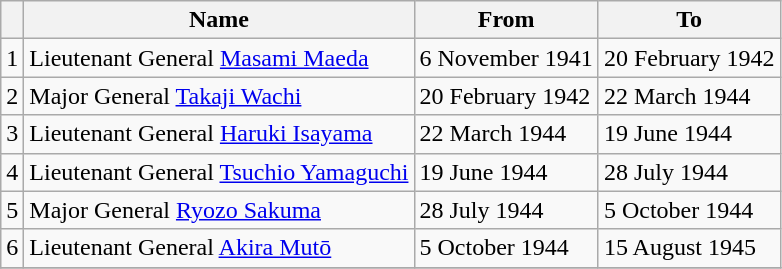<table class=wikitable>
<tr>
<th></th>
<th>Name</th>
<th>From</th>
<th>To</th>
</tr>
<tr>
<td>1</td>
<td>Lieutenant General <a href='#'>Masami Maeda</a></td>
<td>6 November 1941</td>
<td>20 February 1942</td>
</tr>
<tr>
<td>2</td>
<td>Major General <a href='#'>Takaji Wachi</a></td>
<td>20 February 1942</td>
<td>22 March 1944</td>
</tr>
<tr>
<td>3</td>
<td>Lieutenant General <a href='#'>Haruki Isayama</a></td>
<td>22 March 1944</td>
<td>19 June 1944</td>
</tr>
<tr>
<td>4</td>
<td>Lieutenant General <a href='#'>Tsuchio Yamaguchi</a></td>
<td>19 June 1944</td>
<td>28 July 1944</td>
</tr>
<tr>
<td>5</td>
<td>Major General <a href='#'>Ryozo Sakuma</a></td>
<td>28 July 1944</td>
<td>5 October 1944</td>
</tr>
<tr>
<td>6</td>
<td>Lieutenant General <a href='#'>Akira Mutō</a></td>
<td>5 October 1944</td>
<td>15 August 1945</td>
</tr>
<tr>
</tr>
</table>
